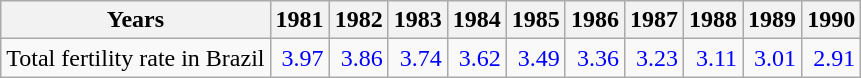<table class="wikitable " style="text-align:right">
<tr>
<th>Years</th>
<th>1981</th>
<th>1982</th>
<th>1983</th>
<th>1984</th>
<th>1985</th>
<th>1986</th>
<th>1987</th>
<th>1988</th>
<th>1989</th>
<th>1990</th>
</tr>
<tr>
<td align="left">Total fertility rate in Brazil</td>
<td style="text-align:right; color:blue;">3.97</td>
<td style="text-align:right; color:blue;">3.86</td>
<td style="text-align:right; color:blue;">3.74</td>
<td style="text-align:right; color:blue;">3.62</td>
<td style="text-align:right; color:blue;">3.49</td>
<td style="text-align:right; color:blue;">3.36</td>
<td style="text-align:right; color:blue;">3.23</td>
<td style="text-align:right; color:blue;">3.11</td>
<td style="text-align:right; color:blue;">3.01</td>
<td style="text-align:right; color:blue;">2.91</td>
</tr>
</table>
